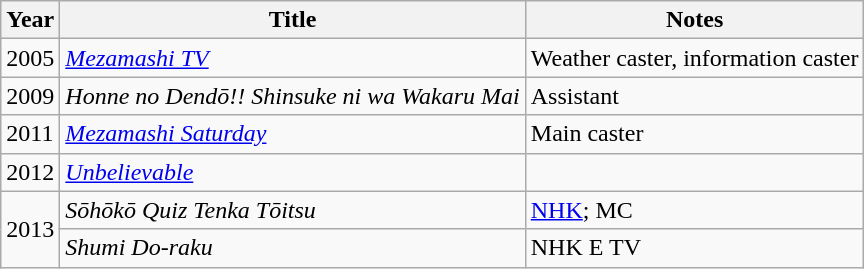<table class="wikitable">
<tr>
<th>Year</th>
<th>Title</th>
<th>Notes</th>
</tr>
<tr>
<td>2005</td>
<td><em><a href='#'>Mezamashi TV</a></em></td>
<td>Weather caster, information caster</td>
</tr>
<tr>
<td>2009</td>
<td><em>Honne no Dendō!! Shinsuke ni wa Wakaru Mai</em></td>
<td>Assistant</td>
</tr>
<tr>
<td>2011</td>
<td><em><a href='#'>Mezamashi Saturday</a></em></td>
<td>Main caster</td>
</tr>
<tr>
<td>2012</td>
<td><em><a href='#'>Unbelievable</a></em></td>
<td></td>
</tr>
<tr>
<td rowspan="2">2013</td>
<td><em>Sōhōkō Quiz Tenka Tōitsu</em></td>
<td><a href='#'>NHK</a>; MC</td>
</tr>
<tr>
<td><em>Shumi Do-raku</em></td>
<td>NHK E TV</td>
</tr>
</table>
